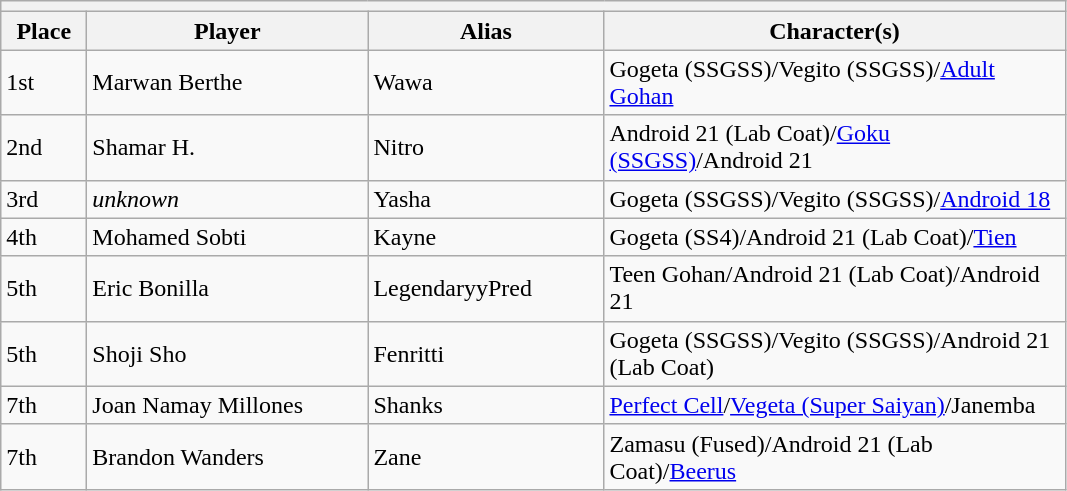<table class="wikitable">
<tr>
<th colspan=4></th>
</tr>
<tr>
<th style="width:50px;">Place</th>
<th style="width:180px;">Player</th>
<th style="width:150px;">Alias</th>
<th style="width:300px;">Character(s)</th>
</tr>
<tr>
<td>1st</td>
<td> Marwan Berthe</td>
<td>Wawa</td>
<td>Gogeta (SSGSS)/Vegito (SSGSS)/<a href='#'>Adult Gohan</a></td>
</tr>
<tr>
<td>2nd</td>
<td> Shamar H.</td>
<td>Nitro</td>
<td>Android 21 (Lab Coat)/<a href='#'>Goku (SSGSS)</a>/Android 21</td>
</tr>
<tr>
<td>3rd</td>
<td> <em>unknown</em></td>
<td>Yasha</td>
<td>Gogeta (SSGSS)/Vegito (SSGSS)/<a href='#'>Android 18</a></td>
</tr>
<tr>
<td>4th</td>
<td> Mohamed Sobti</td>
<td>Kayne</td>
<td>Gogeta (SS4)/Android 21 (Lab Coat)/<a href='#'>Tien</a></td>
</tr>
<tr>
<td>5th</td>
<td> Eric Bonilla</td>
<td>LegendaryyPred</td>
<td>Teen Gohan/Android 21 (Lab Coat)/Android 21</td>
</tr>
<tr>
<td>5th</td>
<td> Shoji Sho</td>
<td>Fenritti</td>
<td>Gogeta (SSGSS)/Vegito (SSGSS)/Android 21 (Lab Coat)</td>
</tr>
<tr>
<td>7th</td>
<td> Joan Namay Millones</td>
<td>Shanks</td>
<td><a href='#'>Perfect Cell</a>/<a href='#'>Vegeta (Super Saiyan)</a>/Janemba</td>
</tr>
<tr>
<td>7th</td>
<td> Brandon Wanders</td>
<td>Zane</td>
<td>Zamasu (Fused)/Android 21 (Lab Coat)/<a href='#'>Beerus</a></td>
</tr>
</table>
